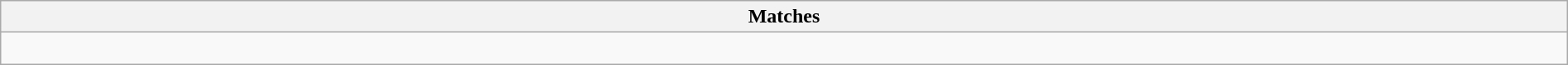<table class="wikitable collapsible collapsed" style="width:100%">
<tr>
<th>Matches</th>
</tr>
<tr>
<td><br>








</td>
</tr>
</table>
